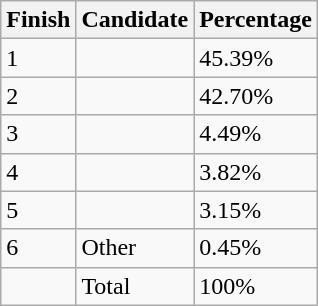<table class="wikitable sortable">
<tr>
<th>Finish</th>
<th>Candidate</th>
<th>Percentage</th>
</tr>
<tr>
<td>1</td>
<td></td>
<td>45.39%</td>
</tr>
<tr>
<td>2</td>
<td></td>
<td>42.70%</td>
</tr>
<tr>
<td>3</td>
<td></td>
<td>4.49%</td>
</tr>
<tr>
<td>4</td>
<td></td>
<td>3.82%</td>
</tr>
<tr>
<td>5</td>
<td></td>
<td>3.15%</td>
</tr>
<tr>
<td>6</td>
<td sortname>Other</td>
<td>0.45%</td>
</tr>
<tr>
<td></td>
<td>Total</td>
<td>100%</td>
</tr>
</table>
